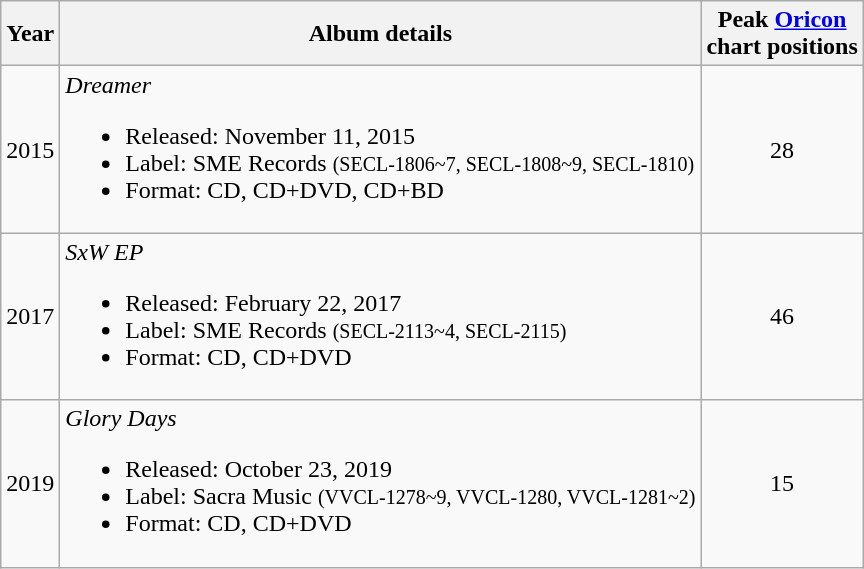<table class="wikitable">
<tr>
<th>Year</th>
<th>Album details</th>
<th colspan="1">Peak <a href='#'>Oricon</a><br> chart positions</th>
</tr>
<tr>
<td>2015</td>
<td><em>Dreamer</em><br><ul><li>Released: November 11, 2015</li><li>Label: SME Records <small> (SECL-1806~7, SECL-1808~9, SECL-1810)</small></li><li>Format: CD, CD+DVD, CD+BD</li></ul></td>
<td align="center">28</td>
</tr>
<tr>
<td>2017</td>
<td><em>SxW EP</em><br><ul><li>Released: February 22, 2017</li><li>Label: SME Records <small> (SECL-2113~4, SECL-2115)</small></li><li>Format: CD, CD+DVD</li></ul></td>
<td align="center">46</td>
</tr>
<tr>
<td>2019</td>
<td><em>Glory Days</em><br><ul><li>Released: October 23, 2019</li><li>Label: Sacra Music <small> (VVCL-1278~9, VVCL-1280, VVCL-1281~2)</small></li><li>Format: CD, CD+DVD</li></ul></td>
<td align="center">15</td>
</tr>
</table>
